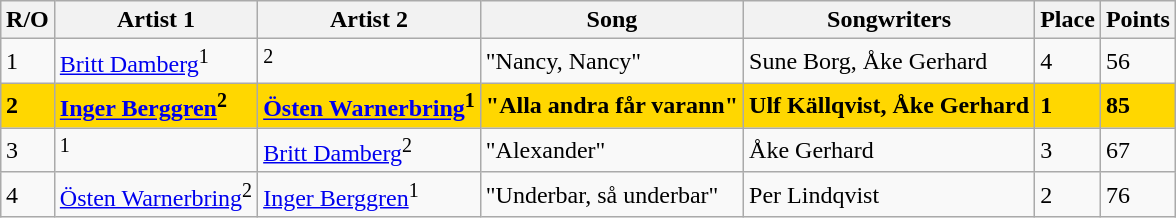<table class="sortable wikitable" style="margin: 1em auto 1em auto;">
<tr>
<th>R/O</th>
<th>Artist 1</th>
<th>Artist 2</th>
<th>Song</th>
<th>Songwriters</th>
<th>Place</th>
<th>Points</th>
</tr>
<tr>
<td>1</td>
<td><a href='#'>Britt Damberg</a><sup>1</sup></td>
<td><sup>2</sup></td>
<td>"Nancy, Nancy"</td>
<td>Sune Borg, Åke Gerhard</td>
<td>4</td>
<td>56</td>
</tr>
<tr style="font-weight:bold;background:gold;">
<td>2</td>
<td><a href='#'>Inger Berggren</a><sup>2</sup></td>
<td><a href='#'>Östen Warnerbring</a><sup>1</sup></td>
<td>"Alla andra får varann"</td>
<td>Ulf Källqvist, Åke Gerhard</td>
<td>1</td>
<td>85</td>
</tr>
<tr>
<td>3</td>
<td><sup>1</sup></td>
<td><a href='#'>Britt Damberg</a><sup>2</sup></td>
<td>"Alexander"</td>
<td>Åke Gerhard</td>
<td>3</td>
<td>67</td>
</tr>
<tr>
<td>4</td>
<td><a href='#'>Östen Warnerbring</a><sup>2</sup></td>
<td><a href='#'>Inger Berggren</a><sup>1</sup></td>
<td>"Underbar, så underbar"</td>
<td>Per Lindqvist</td>
<td>2</td>
<td>76</td>
</tr>
</table>
